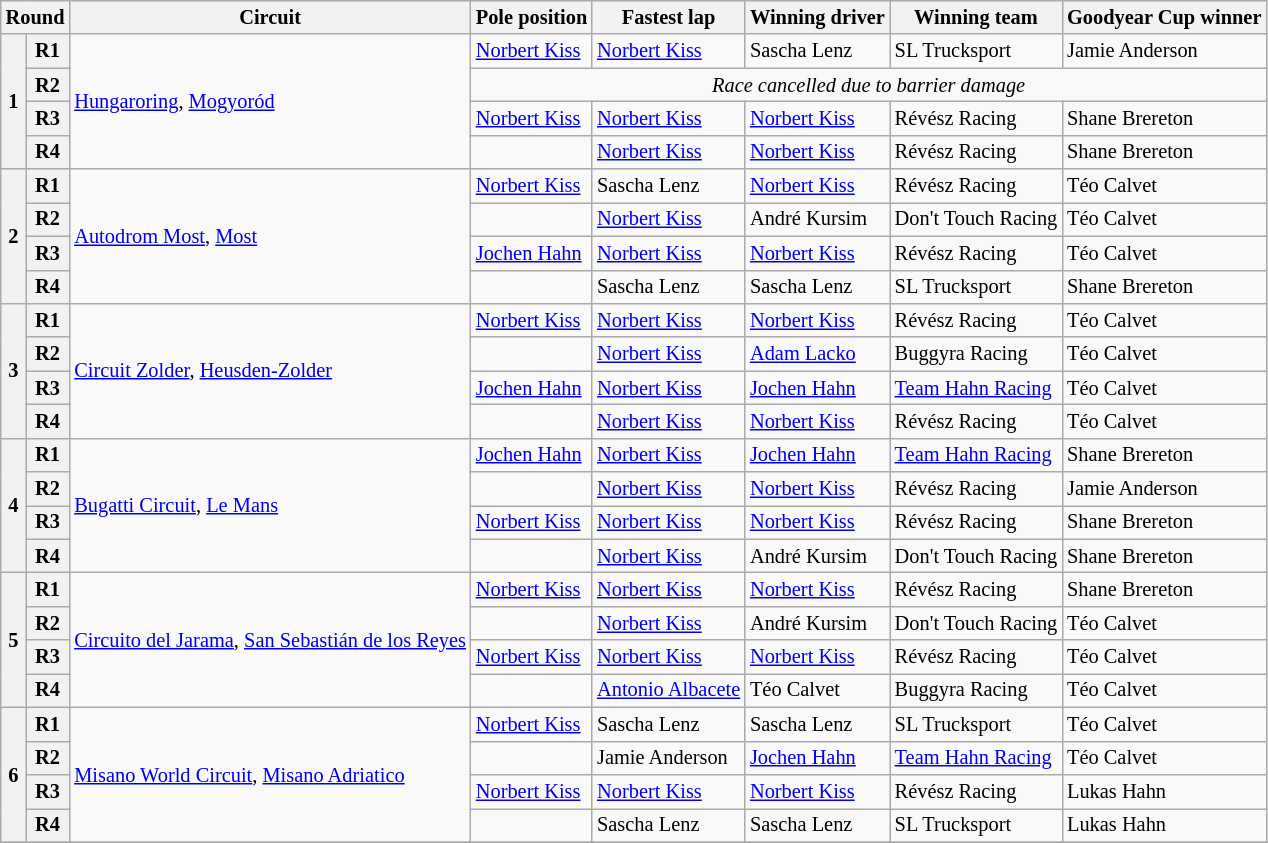<table class="wikitable" style="font-size: 85%">
<tr>
<th colspan=2>Round</th>
<th>Circuit</th>
<th>Pole position</th>
<th>Fastest lap</th>
<th>Winning driver</th>
<th>Winning team</th>
<th>Goodyear Cup winner</th>
</tr>
<tr>
<th rowspan=4>1</th>
<th>R1</th>
<td rowspan=4> <a href='#'>Hungaroring</a>, <a href='#'>Mogyoród</a></td>
<td> <a href='#'>Norbert Kiss</a></td>
<td> <a href='#'>Norbert Kiss</a></td>
<td> Sascha Lenz</td>
<td> SL Trucksport</td>
<td nowrap> Jamie Anderson</td>
</tr>
<tr>
<th>R2</th>
<td colspan=5 align=center><em>Race cancelled due to barrier damage</em></td>
</tr>
<tr>
<th>R3</th>
<td> <a href='#'>Norbert Kiss</a></td>
<td> <a href='#'>Norbert Kiss</a></td>
<td> <a href='#'>Norbert Kiss</a></td>
<td> Révész Racing</td>
<td> Shane Brereton</td>
</tr>
<tr>
<th>R4</th>
<td></td>
<td> <a href='#'>Norbert Kiss</a></td>
<td> <a href='#'>Norbert Kiss</a></td>
<td> Révész Racing</td>
<td> Shane Brereton</td>
</tr>
<tr>
<th rowspan=4>2</th>
<th>R1</th>
<td rowspan=4> <a href='#'>Autodrom Most</a>, <a href='#'>Most</a></td>
<td> <a href='#'>Norbert Kiss</a></td>
<td> Sascha Lenz</td>
<td> <a href='#'>Norbert Kiss</a></td>
<td> Révész Racing</td>
<td> Téo Calvet</td>
</tr>
<tr>
<th>R2</th>
<td></td>
<td> <a href='#'>Norbert Kiss</a></td>
<td nowrap> André Kursim</td>
<td nowrap> Don't Touch Racing</td>
<td> Téo Calvet</td>
</tr>
<tr>
<th>R3</th>
<td nowrap> <a href='#'>Jochen Hahn</a></td>
<td> <a href='#'>Norbert Kiss</a></td>
<td> <a href='#'>Norbert Kiss</a></td>
<td> Révész Racing</td>
<td> Téo Calvet</td>
</tr>
<tr>
<th>R4</th>
<td></td>
<td> Sascha Lenz</td>
<td> Sascha Lenz</td>
<td> SL Trucksport</td>
<td> Shane Brereton</td>
</tr>
<tr>
<th rowspan=4>3</th>
<th>R1</th>
<td rowspan=4> <a href='#'>Circuit Zolder</a>, <a href='#'>Heusden-Zolder</a></td>
<td> <a href='#'>Norbert Kiss</a></td>
<td> <a href='#'>Norbert Kiss</a></td>
<td> <a href='#'>Norbert Kiss</a></td>
<td> Révész Racing</td>
<td> Téo Calvet</td>
</tr>
<tr>
<th>R2</th>
<td></td>
<td> <a href='#'>Norbert Kiss</a></td>
<td> <a href='#'>Adam Lacko</a></td>
<td> Buggyra Racing</td>
<td> Téo Calvet</td>
</tr>
<tr>
<th>R3</th>
<td> <a href='#'>Jochen Hahn</a></td>
<td> <a href='#'>Norbert Kiss</a></td>
<td> <a href='#'>Jochen Hahn</a></td>
<td> <a href='#'>Team Hahn Racing</a></td>
<td> Téo Calvet</td>
</tr>
<tr>
<th>R4</th>
<td></td>
<td> <a href='#'>Norbert Kiss</a></td>
<td> <a href='#'>Norbert Kiss</a></td>
<td> Révész Racing</td>
<td> Téo Calvet</td>
</tr>
<tr>
<th rowspan=4>4</th>
<th>R1</th>
<td rowspan=4> <a href='#'>Bugatti Circuit</a>, <a href='#'>Le Mans</a></td>
<td> <a href='#'>Jochen Hahn</a></td>
<td> <a href='#'>Norbert Kiss</a></td>
<td> <a href='#'>Jochen Hahn</a></td>
<td> <a href='#'>Team Hahn Racing</a></td>
<td> Shane Brereton</td>
</tr>
<tr>
<th>R2</th>
<td></td>
<td> <a href='#'>Norbert Kiss</a></td>
<td> <a href='#'>Norbert Kiss</a></td>
<td> Révész Racing</td>
<td> Jamie Anderson</td>
</tr>
<tr>
<th>R3</th>
<td> <a href='#'>Norbert Kiss</a></td>
<td> <a href='#'>Norbert Kiss</a></td>
<td> <a href='#'>Norbert Kiss</a></td>
<td> Révész Racing</td>
<td> Shane Brereton</td>
</tr>
<tr>
<th>R4</th>
<td></td>
<td> <a href='#'>Norbert Kiss</a></td>
<td> André Kursim</td>
<td> Don't Touch Racing</td>
<td> Shane Brereton</td>
</tr>
<tr>
<th rowspan=4>5</th>
<th>R1</th>
<td rowspan=4 nowrap> <a href='#'>Circuito del Jarama</a>, <a href='#'>San Sebastián de los Reyes</a></td>
<td> <a href='#'>Norbert Kiss</a></td>
<td> <a href='#'>Norbert Kiss</a></td>
<td> <a href='#'>Norbert Kiss</a></td>
<td> Révész Racing</td>
<td> Shane Brereton</td>
</tr>
<tr>
<th>R2</th>
<td></td>
<td> <a href='#'>Norbert Kiss</a></td>
<td> André Kursim</td>
<td> Don't Touch Racing</td>
<td> Téo Calvet</td>
</tr>
<tr>
<th>R3</th>
<td> <a href='#'>Norbert Kiss</a></td>
<td> <a href='#'>Norbert Kiss</a></td>
<td> <a href='#'>Norbert Kiss</a></td>
<td> Révész Racing</td>
<td> Téo Calvet</td>
</tr>
<tr>
<th>R4</th>
<td></td>
<td nowrap> <a href='#'>Antonio Albacete</a></td>
<td> Téo Calvet</td>
<td> Buggyra Racing</td>
<td> Téo Calvet</td>
</tr>
<tr>
<th rowspan=4>6</th>
<th>R1</th>
<td rowspan=4> <a href='#'>Misano World Circuit</a>, <a href='#'>Misano Adriatico</a></td>
<td> <a href='#'>Norbert Kiss</a></td>
<td> Sascha Lenz</td>
<td> Sascha Lenz</td>
<td> SL Trucksport</td>
<td> Téo Calvet</td>
</tr>
<tr>
<th>R2</th>
<td></td>
<td> Jamie Anderson</td>
<td> <a href='#'>Jochen Hahn</a></td>
<td> <a href='#'>Team Hahn Racing</a></td>
<td> Téo Calvet</td>
</tr>
<tr>
<th>R3</th>
<td> <a href='#'>Norbert Kiss</a></td>
<td> <a href='#'>Norbert Kiss</a></td>
<td> <a href='#'>Norbert Kiss</a></td>
<td> Révész Racing</td>
<td> Lukas Hahn</td>
</tr>
<tr>
<th>R4</th>
<td></td>
<td> Sascha Lenz</td>
<td> Sascha Lenz</td>
<td> SL Trucksport</td>
<td> Lukas Hahn</td>
</tr>
<tr>
</tr>
</table>
